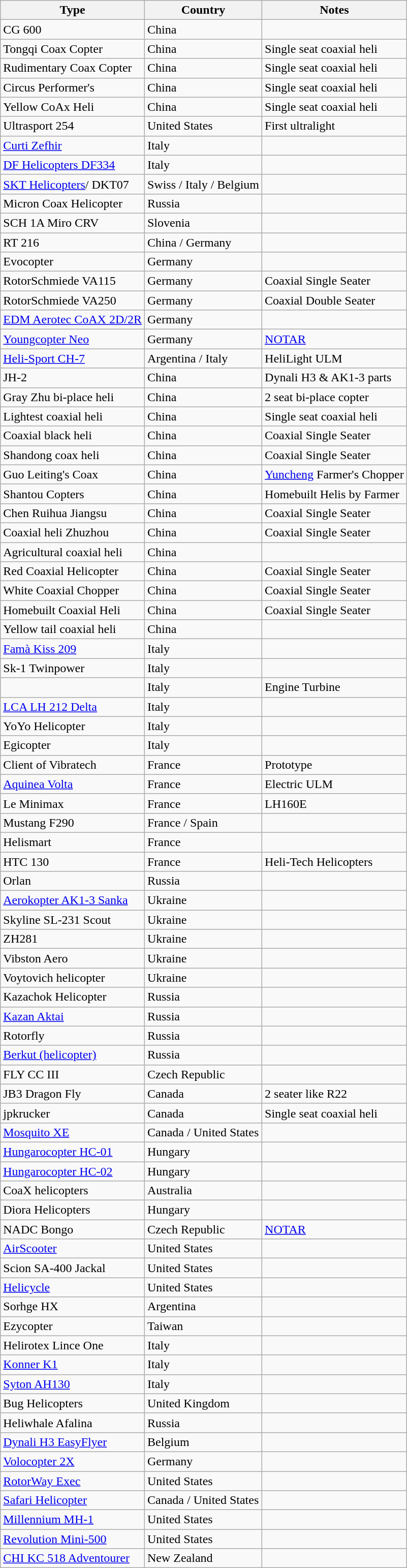<table class="wikitable sortable">
<tr>
<th>Type</th>
<th>Country</th>
<th>Notes</th>
</tr>
<tr>
<td>CG 600</td>
<td>China</td>
<td></td>
</tr>
<tr>
<td>Tongqi Coax Copter</td>
<td>China</td>
<td>Single seat coaxial heli</td>
</tr>
<tr>
<td>Rudimentary Coax Copter</td>
<td>China</td>
<td>Single seat coaxial heli</td>
</tr>
<tr>
<td>Circus Performer's</td>
<td>China</td>
<td>Single seat coaxial heli</td>
</tr>
<tr>
<td>Yellow CoAx Heli</td>
<td>China</td>
<td>Single seat coaxial heli</td>
</tr>
<tr>
<td>Ultrasport 254</td>
<td>United States</td>
<td>First ultralight</td>
</tr>
<tr>
<td><a href='#'>Curti Zefhir</a></td>
<td>Italy</td>
<td></td>
</tr>
<tr>
<td><a href='#'>DF Helicopters DF334</a></td>
<td>Italy</td>
<td></td>
</tr>
<tr>
<td><a href='#'>SKT Helicopters</a>/ DKT07</td>
<td>Swiss / Italy / Belgium</td>
<td></td>
</tr>
<tr>
<td>Micron Coax Helicopter</td>
<td>Russia</td>
<td></td>
</tr>
<tr>
<td>SCH 1A Miro CRV</td>
<td>Slovenia</td>
<td></td>
</tr>
<tr>
<td>RT 216</td>
<td>China / Germany</td>
<td></td>
</tr>
<tr>
<td>Evocopter</td>
<td>Germany</td>
<td></td>
</tr>
<tr>
<td>RotorSchmiede VA115</td>
<td>Germany</td>
<td>Coaxial Single Seater </td>
</tr>
<tr>
<td>RotorSchmiede VA250</td>
<td>Germany</td>
<td>Coaxial Double Seater </td>
</tr>
<tr>
<td><a href='#'>EDM Aerotec CoAX 2D/2R</a></td>
<td>Germany</td>
<td></td>
</tr>
<tr>
<td><a href='#'>Youngcopter Neo</a></td>
<td>Germany</td>
<td><a href='#'>NOTAR</a></td>
</tr>
<tr>
<td><a href='#'>Heli-Sport CH-7</a></td>
<td>Argentina / Italy</td>
<td>HeliLight ULM</td>
</tr>
<tr>
<td>JH-2</td>
<td>China</td>
<td>Dynali H3 & AK1-3 parts</td>
</tr>
<tr>
<td>Gray Zhu bi-place heli</td>
<td>China</td>
<td>2 seat bi-place copter</td>
</tr>
<tr>
<td>Lightest coaxial heli</td>
<td>China</td>
<td>Single seat coaxial heli</td>
</tr>
<tr>
<td>Coaxial black heli</td>
<td>China</td>
<td>Coaxial Single Seater</td>
</tr>
<tr>
<td>Shandong coax heli</td>
<td>China</td>
<td>Coaxial Single Seater</td>
</tr>
<tr>
<td>Guo Leiting's Coax</td>
<td>China</td>
<td><a href='#'>Yuncheng</a> Farmer's Chopper</td>
</tr>
<tr>
<td>Shantou Copters</td>
<td>China</td>
<td>Homebuilt Helis by Farmer</td>
</tr>
<tr>
<td>Chen Ruihua Jiangsu</td>
<td>China</td>
<td>Coaxial Single Seater</td>
</tr>
<tr>
<td>Coaxial heli Zhuzhou</td>
<td>China</td>
<td>Coaxial Single Seater</td>
</tr>
<tr>
<td>Agricultural coaxial heli</td>
<td>China</td>
<td></td>
</tr>
<tr>
<td>Red Coaxial Helicopter</td>
<td>China</td>
<td>Coaxial Single Seater</td>
</tr>
<tr>
<td>White Coaxial Chopper</td>
<td>China</td>
<td>Coaxial Single Seater</td>
</tr>
<tr>
<td>Homebuilt Coaxial Heli</td>
<td>China</td>
<td>Coaxial Single Seater</td>
</tr>
<tr>
<td>Yellow tail coaxial heli</td>
<td>China</td>
<td></td>
</tr>
<tr>
<td><a href='#'>Famà Kiss 209</a></td>
<td>Italy</td>
<td></td>
</tr>
<tr>
<td>Sk-1 Twinpower</td>
<td>Italy</td>
<td></td>
</tr>
<tr>
<td></td>
<td>Italy</td>
<td>Engine Turbine</td>
</tr>
<tr>
<td><a href='#'>LCA LH 212 Delta</a></td>
<td>Italy</td>
<td></td>
</tr>
<tr>
<td>YoYo Helicopter</td>
<td>Italy</td>
<td></td>
</tr>
<tr>
<td>Egicopter</td>
<td>Italy</td>
<td></td>
</tr>
<tr>
<td>Client of Vibratech</td>
<td>France</td>
<td>Prototype </td>
</tr>
<tr>
<td><a href='#'>Aquinea Volta</a></td>
<td>France</td>
<td>Electric ULM</td>
</tr>
<tr>
<td>Le Minimax</td>
<td>France</td>
<td>LH160E</td>
</tr>
<tr>
<td>Mustang F290</td>
<td>France / Spain</td>
<td></td>
</tr>
<tr>
<td>Helismart</td>
<td>France</td>
<td></td>
</tr>
<tr>
<td>HTC 130</td>
<td>France</td>
<td>Heli-Tech Helicopters</td>
</tr>
<tr>
<td>Orlan</td>
<td>Russia</td>
<td></td>
</tr>
<tr>
<td><a href='#'>Aerokopter AK1-3 Sanka</a></td>
<td>Ukraine</td>
<td></td>
</tr>
<tr>
<td>Skyline SL-231 Scout</td>
<td>Ukraine</td>
<td></td>
</tr>
<tr>
<td>ZH281</td>
<td>Ukraine</td>
<td></td>
</tr>
<tr>
<td>Vibston Aero</td>
<td>Ukraine</td>
<td></td>
</tr>
<tr>
<td>Voytovich helicopter</td>
<td>Ukraine</td>
<td></td>
</tr>
<tr>
<td>Kazachok Helicopter</td>
<td>Russia</td>
<td></td>
</tr>
<tr>
<td><a href='#'>Kazan Aktai</a></td>
<td>Russia</td>
<td></td>
</tr>
<tr>
<td>Rotorfly</td>
<td>Russia</td>
<td></td>
</tr>
<tr>
<td><a href='#'>Berkut (helicopter)</a></td>
<td>Russia</td>
<td></td>
</tr>
<tr>
<td>FLY CC III</td>
<td>Czech Republic</td>
<td></td>
</tr>
<tr>
<td>JB3 Dragon Fly</td>
<td>Canada</td>
<td>2 seater like R22 </td>
</tr>
<tr>
<td>jpkrucker</td>
<td>Canada</td>
<td>Single seat coaxial heli</td>
</tr>
<tr>
<td><a href='#'>Mosquito XE</a></td>
<td>Canada / United States</td>
<td></td>
</tr>
<tr>
<td><a href='#'>Hungarocopter HC-01</a></td>
<td>Hungary</td>
<td></td>
</tr>
<tr>
<td><a href='#'>Hungarocopter HC-02</a></td>
<td>Hungary</td>
<td></td>
</tr>
<tr>
<td>CoaX helicopters</td>
<td>Australia</td>
<td></td>
</tr>
<tr>
<td>Diora Helicopters</td>
<td>Hungary</td>
<td></td>
</tr>
<tr>
<td>NADC Bongo</td>
<td>Czech Republic</td>
<td><a href='#'>NOTAR</a></td>
</tr>
<tr>
<td><a href='#'>AirScooter</a></td>
<td>United States</td>
<td></td>
</tr>
<tr>
<td>Scion SA-400 Jackal</td>
<td>United States</td>
<td></td>
</tr>
<tr>
<td><a href='#'>Helicycle</a></td>
<td>United States</td>
<td></td>
</tr>
<tr>
<td>Sorhge HX</td>
<td>Argentina</td>
<td></td>
</tr>
<tr>
<td>Ezycopter</td>
<td>Taiwan</td>
<td></td>
</tr>
<tr>
<td>Helirotex Lince One</td>
<td>Italy</td>
<td></td>
</tr>
<tr>
<td><a href='#'>Konner K1</a></td>
<td>Italy</td>
<td></td>
</tr>
<tr>
<td><a href='#'>Syton AH130</a></td>
<td>Italy</td>
<td></td>
</tr>
<tr>
<td>Bug Helicopters</td>
<td>United Kingdom</td>
<td></td>
</tr>
<tr>
<td>Heliwhale Afalina</td>
<td>Russia</td>
<td></td>
</tr>
<tr>
<td><a href='#'>Dynali H3 EasyFlyer</a></td>
<td>Belgium</td>
<td></td>
</tr>
<tr>
<td><a href='#'>Volocopter 2X</a></td>
<td>Germany</td>
<td></td>
</tr>
<tr>
<td><a href='#'>RotorWay Exec</a></td>
<td>United States</td>
<td></td>
</tr>
<tr>
<td><a href='#'>Safari Helicopter</a></td>
<td>Canada / United States</td>
<td></td>
</tr>
<tr>
<td><a href='#'>Millennium MH-1</a></td>
<td>United States</td>
<td></td>
</tr>
<tr>
<td><a href='#'>Revolution Mini-500</a></td>
<td>United States</td>
<td></td>
</tr>
<tr>
<td><a href='#'>CHI KC 518 Adventourer</a></td>
<td>New Zealand</td>
<td></td>
</tr>
</table>
